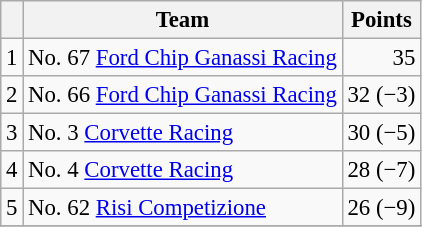<table class="wikitable" style="font-size: 95%;">
<tr>
<th scope="col"></th>
<th scope="col">Team</th>
<th scope="col">Points</th>
</tr>
<tr>
<td align=center>1</td>
<td> No. 67 <a href='#'>Ford Chip Ganassi Racing</a></td>
<td align=right>35</td>
</tr>
<tr>
<td align=center>2</td>
<td> No. 66 <a href='#'>Ford Chip Ganassi Racing</a></td>
<td align=right>32 (−3)</td>
</tr>
<tr>
<td align=center>3</td>
<td> No. 3 <a href='#'>Corvette Racing</a></td>
<td align=right>30 (−5)</td>
</tr>
<tr>
<td align=center>4</td>
<td> No. 4 <a href='#'>Corvette Racing</a></td>
<td align=right>28 (−7)</td>
</tr>
<tr>
<td align=center>5</td>
<td> No. 62 <a href='#'>Risi Competizione</a></td>
<td align=right>26 (−9)</td>
</tr>
<tr>
</tr>
</table>
